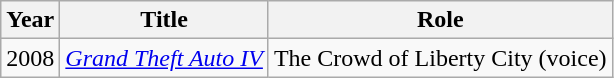<table class="wikitable sortable">
<tr>
<th>Year</th>
<th>Title</th>
<th>Role</th>
</tr>
<tr>
<td>2008</td>
<td><em><a href='#'>Grand Theft Auto IV</a></em></td>
<td>The Crowd of Liberty City (voice)</td>
</tr>
</table>
